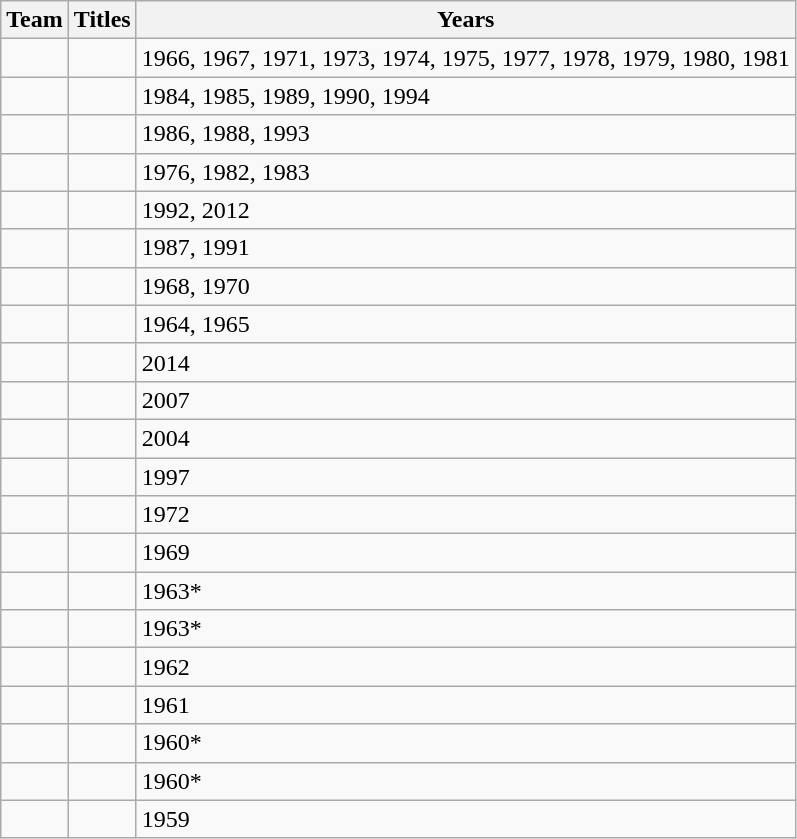<table class="sortable wikitable">
<tr>
<th>Team</th>
<th>Titles</th>
<th>Years</th>
</tr>
<tr>
<td style=><em><a href='#'></a></em></td>
<td></td>
<td>1966, 1967, 1971, 1973, 1974, 1975, 1977, 1978, 1979, 1980, 1981</td>
</tr>
<tr>
<td style=><em><a href='#'></a></em></td>
<td></td>
<td>1984, 1985, 1989, 1990, 1994</td>
</tr>
<tr>
<td style=><em><a href='#'></a></em></td>
<td></td>
<td>1986, 1988, 1993</td>
</tr>
<tr>
<td style=><em><a href='#'></a></em></td>
<td></td>
<td>1976, 1982, 1983</td>
</tr>
<tr>
<td style=><em><a href='#'></a></em></td>
<td></td>
<td>1992, 2012</td>
</tr>
<tr>
<td style=><em><a href='#'></a></em></td>
<td></td>
<td>1987, 1991</td>
</tr>
<tr>
<td style=><em><a href='#'></a></em></td>
<td></td>
<td>1968, 1970</td>
</tr>
<tr>
<td style=><em><a href='#'></a></em></td>
<td></td>
<td>1964, 1965</td>
</tr>
<tr>
<td style=><em><a href='#'></a></em></td>
<td></td>
<td>2014</td>
</tr>
<tr>
<td style=><em><a href='#'></a></em></td>
<td></td>
<td>2007</td>
</tr>
<tr>
<td style=><em><a href='#'></a></em></td>
<td></td>
<td>2004</td>
</tr>
<tr>
<td style=><em><a href='#'></a></em></td>
<td></td>
<td>1997</td>
</tr>
<tr>
<td style=><em><a href='#'></a></em></td>
<td></td>
<td>1972</td>
</tr>
<tr>
<td style=><em><a href='#'></a></em></td>
<td></td>
<td>1969</td>
</tr>
<tr>
<td style=><em><a href='#'></a></em></td>
<td></td>
<td>1963*</td>
</tr>
<tr>
<td style=><em><a href='#'></a></em></td>
<td></td>
<td>1963*</td>
</tr>
<tr>
<td style=><em><a href='#'></a></em></td>
<td></td>
<td>1962</td>
</tr>
<tr>
<td style=><em><a href='#'></a></em></td>
<td></td>
<td>1961</td>
</tr>
<tr>
<td style=><em><a href='#'></a></em></td>
<td></td>
<td>1960*</td>
</tr>
<tr>
<td style=><em><a href='#'></a></em></td>
<td></td>
<td>1960*</td>
</tr>
<tr>
<td style=><em><a href='#'></a></em></td>
<td></td>
<td>1959</td>
</tr>
</table>
